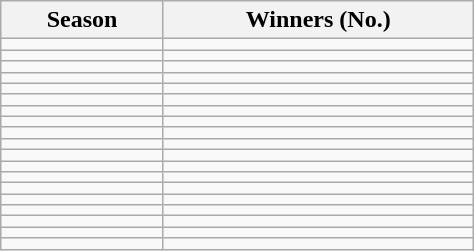<table class=wikitable style=width:25%>
<tr>
<th>Season</th>
<th>Winners (No.)</th>
</tr>
<tr>
<td></td>
<td></td>
</tr>
<tr>
<td></td>
<td></td>
</tr>
<tr>
<td></td>
<td></td>
</tr>
<tr>
<td></td>
<td></td>
</tr>
<tr>
<td></td>
<td></td>
</tr>
<tr>
<td></td>
<td></td>
</tr>
<tr>
<td></td>
<td></td>
</tr>
<tr>
<td></td>
<td></td>
</tr>
<tr>
<td></td>
<td></td>
</tr>
<tr>
<td></td>
<td></td>
</tr>
<tr>
<td></td>
<td></td>
</tr>
<tr>
<td></td>
<td></td>
</tr>
<tr>
<td></td>
<td></td>
</tr>
<tr>
<td></td>
<td></td>
</tr>
<tr>
<td></td>
<td></td>
</tr>
<tr>
<td></td>
<td></td>
</tr>
<tr>
<td></td>
<td></td>
</tr>
<tr>
<td></td>
<td></td>
</tr>
<tr>
<td></td>
<td></td>
</tr>
</table>
